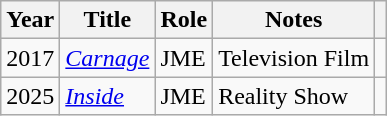<table class="wikitable sortable plainrowheaders">
<tr>
<th scope="col">Year</th>
<th scope="col">Title</th>
<th scope="col">Role</th>
<th scope="col" class="unsortable">Notes</th>
<th scope="col" class="unsortable"></th>
</tr>
<tr>
<td>2017</td>
<td scope="row"><em><a href='#'>Carnage</a></em></td>
<td>JME</td>
<td>Television Film</td>
<td></td>
</tr>
<tr>
<td>2025</td>
<td><em><a href='#'>Inside</a></em></td>
<td>JME</td>
<td>Reality Show</td>
<td></td>
</tr>
</table>
